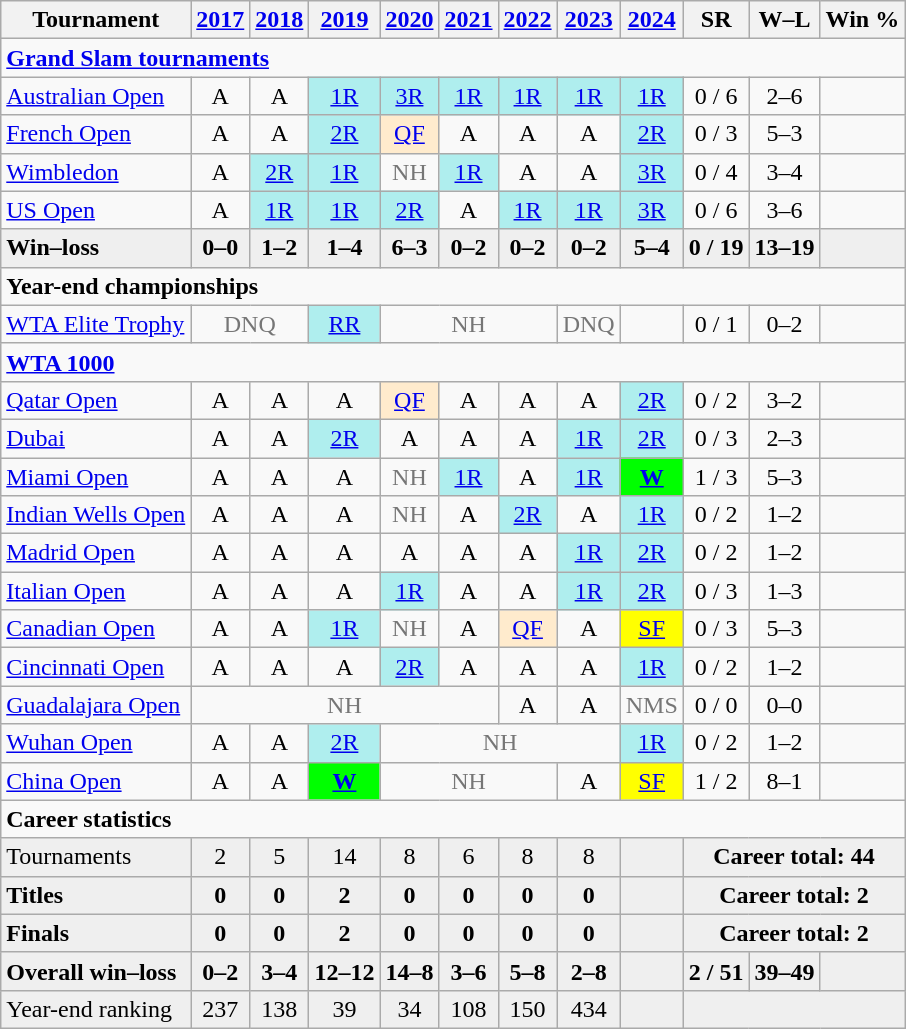<table class="wikitable" style="text-align:center">
<tr>
<th>Tournament</th>
<th><a href='#'>2017</a></th>
<th><a href='#'>2018</a></th>
<th><a href='#'>2019</a></th>
<th><a href='#'>2020</a></th>
<th><a href='#'>2021</a></th>
<th><a href='#'>2022</a></th>
<th><a href='#'>2023</a></th>
<th><a href='#'>2024</a></th>
<th>SR</th>
<th>W–L</th>
<th>Win %</th>
</tr>
<tr>
<td colspan="12" style="text-align:left"><strong><a href='#'>Grand Slam tournaments</a></strong></td>
</tr>
<tr>
<td style="text-align:left"><a href='#'>Australian Open</a></td>
<td>A</td>
<td>A</td>
<td style="background:#afeeee"><a href='#'>1R</a></td>
<td style="background:#afeeee"><a href='#'>3R</a></td>
<td style="background:#afeeee"><a href='#'>1R</a></td>
<td style="background:#afeeee"><a href='#'>1R</a></td>
<td style="background:#afeeee"><a href='#'>1R</a></td>
<td style="background:#afeeee"><a href='#'>1R</a></td>
<td>0 / 6</td>
<td>2–6</td>
<td></td>
</tr>
<tr>
<td style="text-align:left"><a href='#'>French Open</a></td>
<td>A</td>
<td>A</td>
<td style="background:#afeeee"><a href='#'>2R</a></td>
<td style="background:#FFebcd"><a href='#'>QF</a></td>
<td>A</td>
<td>A</td>
<td>A</td>
<td style="background:#afeeee"><a href='#'>2R</a></td>
<td>0 / 3</td>
<td>5–3</td>
<td></td>
</tr>
<tr>
<td style="text-align:left"><a href='#'>Wimbledon</a></td>
<td>A</td>
<td style="background:#afeeee"><a href='#'>2R</a></td>
<td style="background:#afeeee"><a href='#'>1R</a></td>
<td style="color:#767676">NH</td>
<td style="background:#afeeee"><a href='#'>1R</a></td>
<td>A</td>
<td>A</td>
<td style="background:#afeeee"><a href='#'>3R</a></td>
<td>0 / 4</td>
<td>3–4</td>
<td></td>
</tr>
<tr>
<td style="text-align:left"><a href='#'>US Open</a></td>
<td>A</td>
<td style="background:#afeeee"><a href='#'>1R</a></td>
<td style="background:#afeeee"><a href='#'>1R</a></td>
<td style="background:#afeeee"><a href='#'>2R</a></td>
<td>A</td>
<td bgcolor=afeeee><a href='#'>1R</a></td>
<td bgcolor=afeeee><a href='#'>1R</a></td>
<td bgcolor=afeeee><a href='#'>3R</a></td>
<td>0 / 6</td>
<td>3–6</td>
<td></td>
</tr>
<tr style="font-weight:bold;background:#efefef">
<td style="text-align:left">Win–loss</td>
<td>0–0</td>
<td>1–2</td>
<td>1–4</td>
<td>6–3</td>
<td>0–2</td>
<td>0–2</td>
<td>0–2</td>
<td>5–4</td>
<td>0 / 19</td>
<td>13–19</td>
<td></td>
</tr>
<tr>
<td colspan="12" style="text-align:left"><strong>Year-end championships</strong></td>
</tr>
<tr>
<td style="text-align:left"><a href='#'>WTA Elite Trophy</a></td>
<td colspan="2" style=color:#767676>DNQ</td>
<td style="background:#afeeee"><a href='#'>RR</a></td>
<td colspan="3" style="color:#767676">NH</td>
<td style="color:#767676">DNQ</td>
<td></td>
<td>0 / 1</td>
<td>0–2</td>
<td></td>
</tr>
<tr>
<td colspan="12" style="text-align:left"><strong><a href='#'>WTA 1000</a></strong></td>
</tr>
<tr>
<td style="text-align:left"><a href='#'>Qatar Open</a></td>
<td>A</td>
<td>A</td>
<td>A</td>
<td style="background:#FFebcd"><a href='#'>QF</a></td>
<td>A</td>
<td>A</td>
<td>A</td>
<td style="background:#afeeee"><a href='#'>2R</a></td>
<td>0 / 2</td>
<td>3–2</td>
<td></td>
</tr>
<tr>
<td style="text-align:left"><a href='#'>Dubai</a> </td>
<td>A</td>
<td>A</td>
<td style="background:#afeeee"><a href='#'>2R</a></td>
<td>A</td>
<td>A</td>
<td>A</td>
<td style="background:#afeeee"><a href='#'>1R</a></td>
<td style="background:#afeeee"><a href='#'>2R</a></td>
<td>0 / 3</td>
<td>2–3</td>
<td></td>
</tr>
<tr>
<td style="text-align:left"><a href='#'>Miami Open</a></td>
<td>A</td>
<td>A</td>
<td>A</td>
<td style="color:#767676">NH</td>
<td style="background:#afeeee"><a href='#'>1R</a></td>
<td>A</td>
<td style="background:#afeeee"><a href='#'>1R</a></td>
<td style="background:lime"><strong><a href='#'>W</a></strong></td>
<td>1 / 3</td>
<td>5–3</td>
<td></td>
</tr>
<tr>
<td style="text-align:left"><a href='#'>Indian Wells Open</a></td>
<td>A</td>
<td>A</td>
<td>A</td>
<td style="color:#767676">NH</td>
<td>A</td>
<td style="background:#afeeee"><a href='#'>2R</a></td>
<td>A</td>
<td style="background:#afeeee"><a href='#'>1R</a></td>
<td>0 / 2</td>
<td>1–2</td>
<td></td>
</tr>
<tr>
<td style="text-align:left"><a href='#'>Madrid Open</a></td>
<td>A</td>
<td>A</td>
<td>A</td>
<td>A</td>
<td>A</td>
<td>A</td>
<td style="background:#afeeee"><a href='#'>1R</a></td>
<td style="background:#afeeee"><a href='#'>2R</a></td>
<td>0 / 2</td>
<td>1–2</td>
<td></td>
</tr>
<tr>
<td style="text-align:left"><a href='#'>Italian Open</a></td>
<td>A</td>
<td>A</td>
<td>A</td>
<td style="background:#afeeee"><a href='#'>1R</a></td>
<td>A</td>
<td>A</td>
<td style="background:#afeeee"><a href='#'>1R</a></td>
<td style="background:#afeeee"><a href='#'>2R</a></td>
<td>0 / 3</td>
<td>1–3</td>
<td></td>
</tr>
<tr>
<td style="text-align:left"><a href='#'>Canadian Open</a></td>
<td>A</td>
<td>A</td>
<td style="background:#afeeee"><a href='#'>1R</a></td>
<td style="color:#767676">NH</td>
<td>A</td>
<td style="background:#FFebcd"><a href='#'>QF</a></td>
<td>A</td>
<td style="background:yellow"><a href='#'>SF</a></td>
<td>0 / 3</td>
<td>5–3</td>
<td></td>
</tr>
<tr>
<td style="text-align:left"><a href='#'>Cincinnati Open</a></td>
<td>A</td>
<td>A</td>
<td>A</td>
<td style="background:#afeeee"><a href='#'>2R</a></td>
<td>A</td>
<td>A</td>
<td>A</td>
<td style="background:#afeeee"><a href='#'>1R</a></td>
<td>0 / 2</td>
<td>1–2</td>
<td></td>
</tr>
<tr>
<td style="text-align:left"><a href='#'>Guadalajara Open</a></td>
<td colspan="5" style="color:#767676">NH</td>
<td>A</td>
<td>A</td>
<td style="color:#767676">NMS</td>
<td>0 / 0</td>
<td>0–0</td>
<td></td>
</tr>
<tr>
<td style="text-align:left"><a href='#'>Wuhan Open</a></td>
<td>A</td>
<td>A</td>
<td style="background:#afeeee"><a href='#'>2R</a></td>
<td colspan="4" style="color:#767676">NH</td>
<td style="background:#afeeee"><a href='#'>1R</a></td>
<td>0 / 2</td>
<td>1–2</td>
<td></td>
</tr>
<tr>
<td style="text-align:left"><a href='#'>China Open</a></td>
<td>A</td>
<td>A</td>
<td style="background:lime"><strong><a href='#'>W</a></strong></td>
<td colspan="3" style="color:#767676">NH</td>
<td>A</td>
<td style="background:yellow"><a href='#'>SF</a></td>
<td>1 / 2</td>
<td>8–1</td>
<td></td>
</tr>
<tr>
<td colspan="12" style="text-align:left"><strong>Career statistics</strong></td>
</tr>
<tr style="background:#efefef">
<td style="text-align:left">Tournaments</td>
<td>2</td>
<td>5</td>
<td>14</td>
<td>8</td>
<td>6</td>
<td>8</td>
<td>8</td>
<td></td>
<td colspan="3"><strong>Career total: 44</strong></td>
</tr>
<tr style="font-weight:bold;background:#efefef">
<td style="text-align:left">Titles</td>
<td>0</td>
<td>0</td>
<td>2</td>
<td>0</td>
<td>0</td>
<td>0</td>
<td>0</td>
<td></td>
<td colspan="3">Career total: 2</td>
</tr>
<tr style="font-weight:bold;background:#efefef">
<td style="text-align:left">Finals</td>
<td>0</td>
<td>0</td>
<td>2</td>
<td>0</td>
<td>0</td>
<td>0</td>
<td>0</td>
<td></td>
<td colspan="3">Career total: 2</td>
</tr>
<tr style="font-weight:bold;background:#efefef">
<td style="text-align:left">Overall win–loss</td>
<td>0–2</td>
<td>3–4</td>
<td>12–12</td>
<td>14–8</td>
<td>3–6</td>
<td>5–8</td>
<td>2–8</td>
<td></td>
<td>2 / 51</td>
<td>39–49</td>
<td></td>
</tr>
<tr style="background:#efefef">
<td style="text-align:left">Year-end ranking</td>
<td>237</td>
<td>138</td>
<td>39</td>
<td>34</td>
<td>108</td>
<td>150</td>
<td>434</td>
<td></td>
<td colspan="3"></td>
</tr>
</table>
